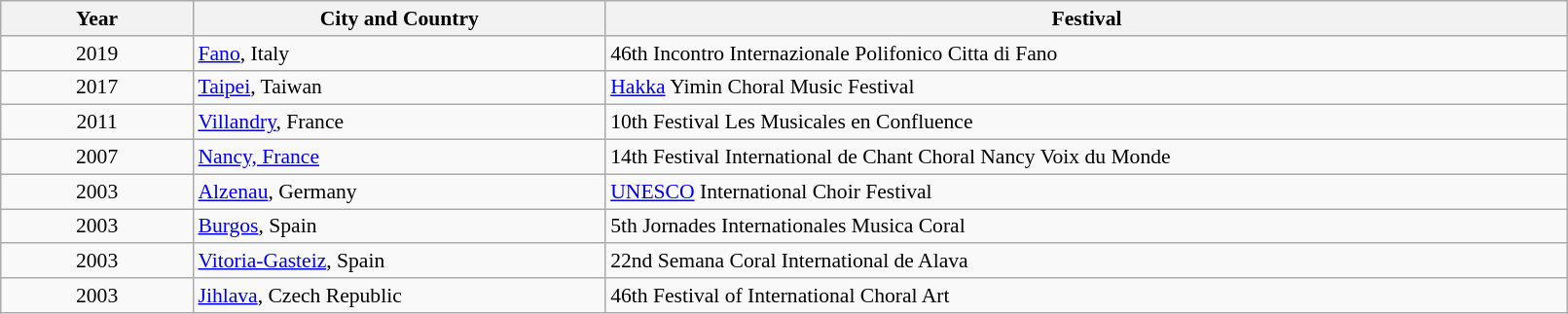<table class="wikitable"  style="width:85%; font-size:90%; text-align:center;">
<tr>
<th width=7%>Year</th>
<th style="width:15%;">City and Country</th>
<th style="width:35%;">Festival</th>
</tr>
<tr>
<td>2019</td>
<td align=left> <a href='#'>Fano</a>, Italy</td>
<td align=left>46th Incontro Internazionale Polifonico Citta di Fano</td>
</tr>
<tr>
<td>2017</td>
<td align=left> <a href='#'>Taipei</a>, Taiwan</td>
<td align=left><a href='#'>Hakka</a> Yimin Choral Music Festival</td>
</tr>
<tr>
<td>2011</td>
<td align=left> <a href='#'>Villandry</a>, France</td>
<td align=left>10th Festival Les Musicales en Confluence</td>
</tr>
<tr>
<td>2007</td>
<td align=left> <a href='#'>Nancy, France</a></td>
<td align=left>14th Festival International de Chant Choral Nancy Voix du Monde</td>
</tr>
<tr>
<td>2003</td>
<td align=left> <a href='#'>Alzenau</a>, Germany</td>
<td align=left><a href='#'>UNESCO</a> International Choir Festival</td>
</tr>
<tr>
<td>2003</td>
<td align=left> <a href='#'>Burgos</a>, Spain</td>
<td align=left>5th Jornades Internationales Musica Coral</td>
</tr>
<tr>
<td>2003</td>
<td align=left> <a href='#'>Vitoria-Gasteiz</a>, Spain</td>
<td align=left>22nd Semana Coral International de Alava</td>
</tr>
<tr>
<td>2003</td>
<td align=left> <a href='#'>Jihlava</a>, Czech Republic</td>
<td align=left>46th Festival of International Choral Art</td>
</tr>
</table>
